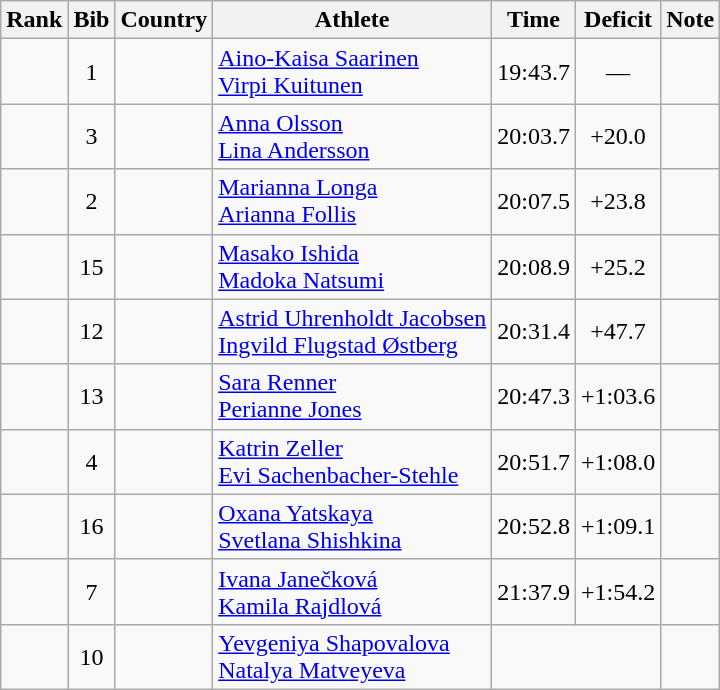<table class="wikitable sortable" style="text-align:center">
<tr>
<th>Rank</th>
<th>Bib</th>
<th>Country</th>
<th>Athlete</th>
<th>Time</th>
<th>Deficit</th>
<th>Note</th>
</tr>
<tr>
<td></td>
<td>1</td>
<td align=left></td>
<td align=left><a href='#'>Aino-Kaisa Saarinen</a><br><a href='#'>Virpi Kuitunen</a></td>
<td>19:43.7</td>
<td>—</td>
<td></td>
</tr>
<tr>
<td></td>
<td>3</td>
<td align=left></td>
<td align=left><a href='#'>Anna Olsson</a><br><a href='#'>Lina Andersson</a></td>
<td>20:03.7</td>
<td>+20.0</td>
<td></td>
</tr>
<tr>
<td></td>
<td>2</td>
<td align=left></td>
<td align=left><a href='#'>Marianna Longa</a><br><a href='#'>Arianna Follis</a></td>
<td>20:07.5</td>
<td>+23.8</td>
<td></td>
</tr>
<tr>
<td></td>
<td>15</td>
<td align=left></td>
<td align=left><a href='#'>Masako Ishida</a><br><a href='#'>Madoka Natsumi</a></td>
<td>20:08.9</td>
<td>+25.2</td>
<td></td>
</tr>
<tr>
<td></td>
<td>12</td>
<td align=left></td>
<td align=left><a href='#'>Astrid Uhrenholdt Jacobsen</a><br><a href='#'>Ingvild Flugstad Østberg</a></td>
<td>20:31.4</td>
<td>+47.7</td>
<td></td>
</tr>
<tr>
<td></td>
<td>13</td>
<td align=left></td>
<td align=left><a href='#'>Sara Renner</a><br><a href='#'>Perianne Jones</a></td>
<td>20:47.3</td>
<td>+1:03.6</td>
<td></td>
</tr>
<tr>
<td></td>
<td>4</td>
<td align=left></td>
<td align=left><a href='#'>Katrin Zeller</a><br><a href='#'>Evi Sachenbacher-Stehle</a></td>
<td>20:51.7</td>
<td>+1:08.0</td>
<td></td>
</tr>
<tr>
<td></td>
<td>16</td>
<td align=left></td>
<td align=left><a href='#'>Oxana Yatskaya</a><br><a href='#'>Svetlana Shishkina</a></td>
<td>20:52.8</td>
<td>+1:09.1</td>
<td></td>
</tr>
<tr>
<td></td>
<td>7</td>
<td align=left></td>
<td align=left><a href='#'>Ivana Janečková</a><br><a href='#'>Kamila Rajdlová</a></td>
<td>21:37.9</td>
<td>+1:54.2</td>
<td></td>
</tr>
<tr>
<td></td>
<td>10</td>
<td align=left></td>
<td align=left><a href='#'>Yevgeniya Shapovalova</a><br><a href='#'>Natalya Matveyeva</a></td>
<td colspan="2"></td>
<td></td>
</tr>
</table>
